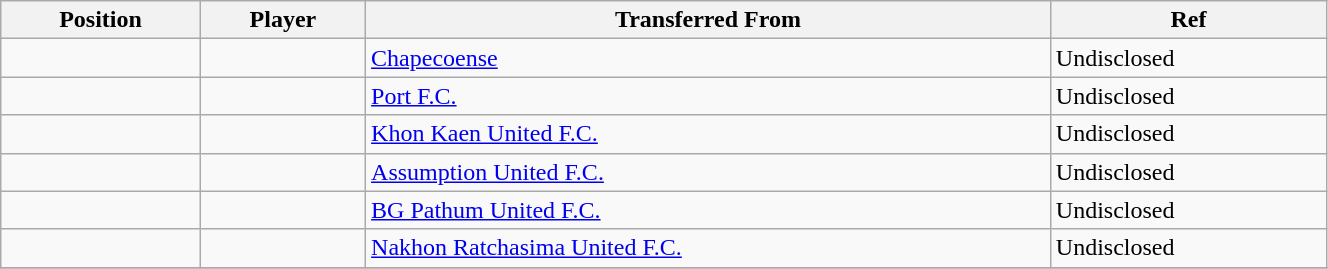<table class="wikitable sortable" style="width:70%; text-align:center; font-size:100%; text-align:left;">
<tr>
<th><strong>Position</strong></th>
<th><strong>Player</strong></th>
<th><strong>Transferred From</strong></th>
<th><strong>Ref</strong></th>
</tr>
<tr>
<td></td>
<td></td>
<td> <a href='#'>Chapecoense</a></td>
<td>Undisclosed  </td>
</tr>
<tr>
<td></td>
<td></td>
<td> <a href='#'>Port F.C.</a></td>
<td>Undisclosed  </td>
</tr>
<tr>
<td></td>
<td></td>
<td> <a href='#'>Khon Kaen United F.C.</a></td>
<td>Undisclosed  </td>
</tr>
<tr>
<td></td>
<td></td>
<td> <a href='#'>Assumption United F.C.</a></td>
<td>Undisclosed  </td>
</tr>
<tr>
<td></td>
<td></td>
<td> <a href='#'>BG Pathum United F.C.</a></td>
<td>Undisclosed  </td>
</tr>
<tr>
<td></td>
<td></td>
<td> <a href='#'>Nakhon Ratchasima United F.C.</a></td>
<td>Undisclosed  </td>
</tr>
<tr>
</tr>
</table>
